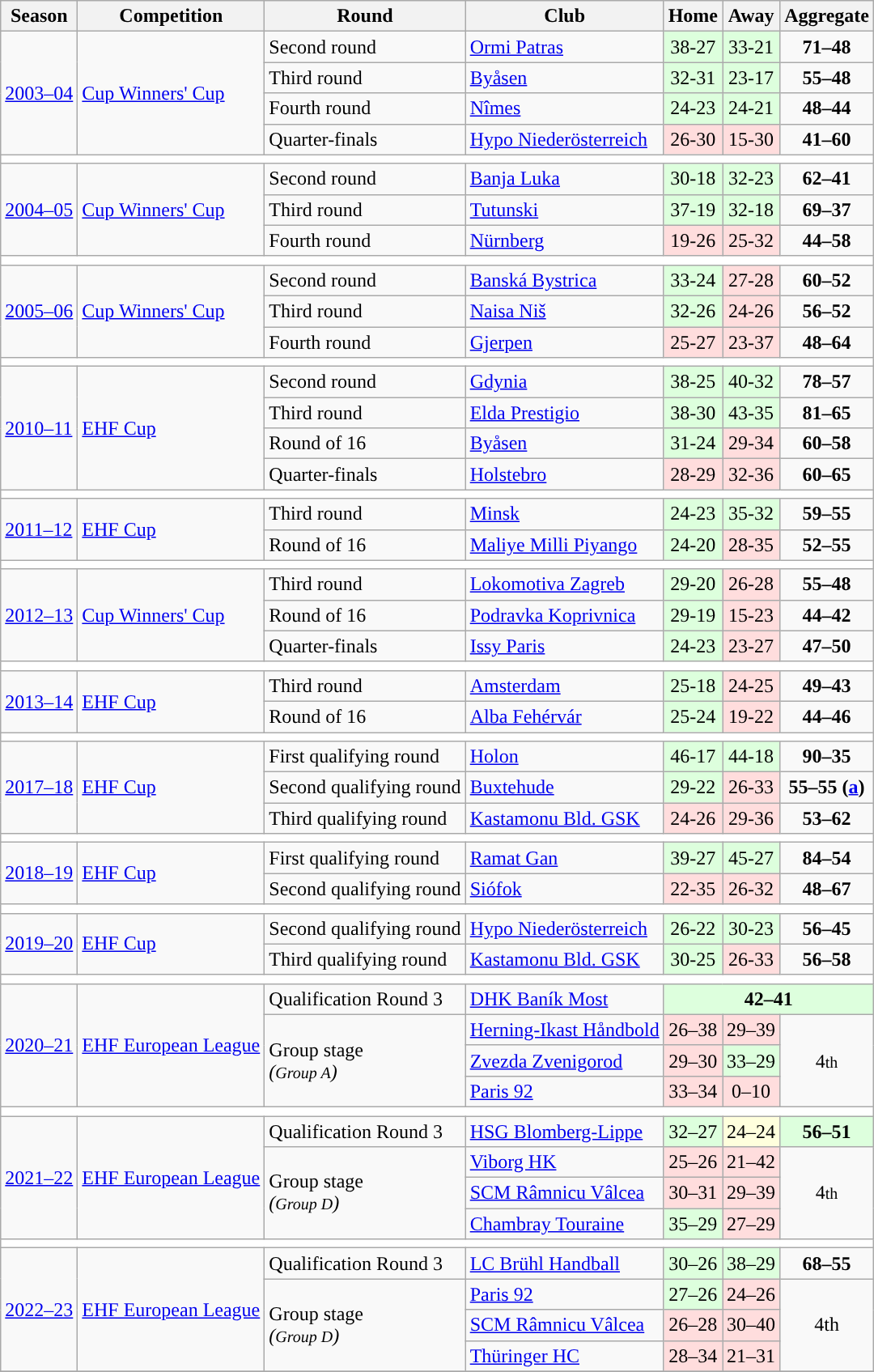<table class="wikitable" style="text-align: left">
<tr>
<th>Season</th>
<th>Competition</th>
<th>Round</th>
<th>Club</th>
<th>Home</th>
<th>Away</th>
<th>Aggregate</th>
</tr>
<tr>
<td rowspan=4><a href='#'>2003–04</a></td>
<td rowspan=4><a href='#'>Cup Winners' Cup</a></td>
<td>Second round</td>
<td> <a href='#'>Ormi Patras</a></td>
<td style="text-align:center; background:#dfd;">38-27</td>
<td style="text-align:center; background:#dfd;">33-21</td>
<td style="text-align:center;"><strong>71–48</strong></td>
</tr>
<tr>
<td>Third round</td>
<td> <a href='#'>Byåsen</a></td>
<td style="text-align:center; background:#dfd;">32-31</td>
<td style="text-align:center; background:#dfd;">23-17</td>
<td style="text-align:center;"><strong>55–48</strong></td>
</tr>
<tr>
<td>Fourth round</td>
<td> <a href='#'>Nîmes</a></td>
<td style="text-align:center; background:#dfd;">24-23</td>
<td style="text-align:center; background:#dfd;">24-21</td>
<td style="text-align:center;"><strong>48–44</strong></td>
</tr>
<tr>
<td>Quarter-finals</td>
<td> <a href='#'>Hypo Niederösterreich</a></td>
<td style="text-align:center; background:#fdd;">26-30</td>
<td style="text-align:center; background:#fdd;">15-30</td>
<td style="text-align:center;"><strong>41–60</strong></td>
</tr>
<tr>
<td colspan=7 style="text-align: center;" bgcolor=white></td>
</tr>
<tr>
<td rowspan=3><a href='#'>2004–05</a></td>
<td rowspan=3><a href='#'>Cup Winners' Cup</a></td>
<td>Second round</td>
<td> <a href='#'>Banja Luka</a></td>
<td style="text-align:center; background:#dfd;">30-18</td>
<td style="text-align:center; background:#dfd;">32-23</td>
<td style="text-align:center;"><strong>62–41</strong></td>
</tr>
<tr>
<td>Third round</td>
<td> <a href='#'>Tutunski</a></td>
<td style="text-align:center; background:#dfd;">37-19</td>
<td style="text-align:center; background:#dfd;">32-18</td>
<td style="text-align:center;"><strong>69–37</strong></td>
</tr>
<tr>
<td>Fourth round</td>
<td> <a href='#'>Nürnberg</a></td>
<td style="text-align:center; background:#fdd;">19-26</td>
<td style="text-align:center; background:#fdd;">25-32</td>
<td style="text-align:center;"><strong>44–58</strong></td>
</tr>
<tr>
<td colspan=7 style="text-align: center;" bgcolor=white></td>
</tr>
<tr>
<td rowspan=3><a href='#'>2005–06</a></td>
<td rowspan=3><a href='#'>Cup Winners' Cup</a></td>
<td>Second round</td>
<td> <a href='#'>Banská Bystrica</a></td>
<td style="text-align:center; background:#dfd;">33-24</td>
<td style="text-align:center; background:#fdd;">27-28</td>
<td style="text-align:center;"><strong>60–52</strong></td>
</tr>
<tr>
<td>Third round</td>
<td> <a href='#'>Naisa Niš</a></td>
<td style="text-align:center; background:#dfd;">32-26</td>
<td style="text-align:center; background:#fdd;">24-26</td>
<td style="text-align:center;"><strong>56–52</strong></td>
</tr>
<tr>
<td>Fourth round</td>
<td> <a href='#'>Gjerpen</a></td>
<td style="text-align:center; background:#fdd;">25-27</td>
<td style="text-align:center; background:#fdd;">23-37</td>
<td style="text-align:center;"><strong>48–64</strong></td>
</tr>
<tr>
<td colspan=7 style="text-align: center;" bgcolor=white></td>
</tr>
<tr>
<td rowspan=4><a href='#'>2010–11</a></td>
<td rowspan=4><a href='#'>EHF Cup</a></td>
<td>Second round</td>
<td> <a href='#'>Gdynia</a></td>
<td style="text-align:center; background:#dfd;">38-25</td>
<td style="text-align:center; background:#dfd;">40-32</td>
<td style="text-align:center;"><strong>78–57</strong></td>
</tr>
<tr>
<td>Third round</td>
<td> <a href='#'>Elda Prestigio</a></td>
<td style="text-align:center; background:#dfd;">38-30</td>
<td style="text-align:center; background:#dfd;">43-35</td>
<td style="text-align:center;"><strong>81–65</strong></td>
</tr>
<tr>
<td>Round of 16</td>
<td> <a href='#'>Byåsen</a></td>
<td style="text-align:center; background:#dfd;">31-24</td>
<td style="text-align:center; background:#fdd;">29-34</td>
<td style="text-align:center;"><strong>60–58</strong></td>
</tr>
<tr>
<td>Quarter-finals</td>
<td> <a href='#'>Holstebro</a></td>
<td style="text-align:center; background:#fdd;">28-29</td>
<td style="text-align:center; background:#fdd;">32-36</td>
<td style="text-align:center;"><strong>60–65</strong></td>
</tr>
<tr>
<td colspan=7 style="text-align: center;" bgcolor=white></td>
</tr>
<tr>
<td rowspan=2><a href='#'>2011–12</a></td>
<td rowspan=2><a href='#'>EHF Cup</a></td>
<td>Third round</td>
<td> <a href='#'>Minsk</a></td>
<td style="text-align:center; background:#dfd;">24-23</td>
<td style="text-align:center; background:#dfd;">35-32</td>
<td style="text-align:center;"><strong>59–55</strong></td>
</tr>
<tr>
<td>Round of 16</td>
<td> <a href='#'>Maliye Milli Piyango</a></td>
<td style="text-align:center; background:#dfd;">24-20</td>
<td style="text-align:center; background:#fdd;">28-35</td>
<td style="text-align:center;"><strong>52–55</strong></td>
</tr>
<tr>
<td colspan=7 style="text-align: center;" bgcolor=white></td>
</tr>
<tr>
<td rowspan=3><a href='#'>2012–13</a></td>
<td rowspan=3><a href='#'>Cup Winners' Cup</a></td>
<td>Third round</td>
<td> <a href='#'>Lokomotiva Zagreb</a></td>
<td style="text-align:center; background:#dfd;">29-20</td>
<td style="text-align:center; background:#fdd;">26-28</td>
<td style="text-align:center;"><strong>55–48</strong></td>
</tr>
<tr>
<td>Round of 16</td>
<td> <a href='#'>Podravka Koprivnica</a></td>
<td style="text-align:center; background:#dfd;">29-19</td>
<td style="text-align:center; background:#fdd;">15-23</td>
<td style="text-align:center;"><strong>44–42</strong></td>
</tr>
<tr>
<td>Quarter-finals</td>
<td> <a href='#'>Issy Paris</a></td>
<td style="text-align:center; background:#dfd;">24-23</td>
<td style="text-align:center; background:#fdd;">23-27</td>
<td style="text-align:center;"><strong>47–50</strong></td>
</tr>
<tr>
<td colspan=7 style="text-align: center;" bgcolor=white></td>
</tr>
<tr>
<td rowspan=2><a href='#'>2013–14</a></td>
<td rowspan=2><a href='#'>EHF Cup</a></td>
<td>Third round</td>
<td> <a href='#'>Amsterdam</a></td>
<td style="text-align:center; background:#dfd;">25-18</td>
<td style="text-align:center; background:#fdd;">24-25</td>
<td style="text-align:center;"><strong>49–43</strong></td>
</tr>
<tr>
<td>Round of 16</td>
<td> <a href='#'>Alba Fehérvár</a></td>
<td style="text-align:center; background:#dfd;">25-24</td>
<td style="text-align:center; background:#fdd;">19-22</td>
<td style="text-align:center;"><strong>44–46</strong></td>
</tr>
<tr>
<td colspan=7 style="text-align: center;" bgcolor=white></td>
</tr>
<tr>
<td rowspan=3><a href='#'>2017–18</a></td>
<td rowspan=3><a href='#'>EHF Cup</a></td>
<td>First qualifying round</td>
<td> <a href='#'>Holon</a></td>
<td style="text-align:center; background:#dfd;">46-17</td>
<td style="text-align:center; background:#dfd;">44-18</td>
<td style="text-align:center;"><strong>90–35</strong></td>
</tr>
<tr>
<td>Second qualifying round</td>
<td> <a href='#'>Buxtehude</a></td>
<td style="text-align:center; background:#dfd;">29-22</td>
<td style="text-align:center; background:#fdd;">26-33</td>
<td style="text-align:center;"><strong>55–55 (<a href='#'>a</a>)</strong></td>
</tr>
<tr>
<td>Third qualifying round</td>
<td> <a href='#'>Kastamonu Bld. GSK</a></td>
<td style="text-align:center; background:#fdd;">24-26</td>
<td style="text-align:center; background:#fdd;">29-36</td>
<td style="text-align:center;"><strong>53–62</strong></td>
</tr>
<tr>
<td colspan=7 style="text-align: center;" bgcolor=white></td>
</tr>
<tr>
<td rowspan=2><a href='#'>2018–19</a></td>
<td rowspan=2><a href='#'>EHF Cup</a></td>
<td>First qualifying round</td>
<td> <a href='#'>Ramat Gan</a></td>
<td style="text-align:center; background:#dfd;">39-27</td>
<td style="text-align:center; background:#dfd;">45-27</td>
<td style="text-align:center;"><strong>84–54</strong></td>
</tr>
<tr>
<td>Second qualifying round</td>
<td> <a href='#'>Siófok</a></td>
<td style="text-align:center; background:#fdd;">22-35</td>
<td style="text-align:center; background:#fdd;">26-32</td>
<td style="text-align:center;"><strong>48–67</strong></td>
</tr>
<tr>
<td colspan=7 style="text-align: center;" bgcolor=white></td>
</tr>
<tr>
<td rowspan=2><a href='#'>2019–20</a></td>
<td rowspan=2><a href='#'>EHF Cup</a></td>
<td>Second qualifying round</td>
<td> <a href='#'>Hypo Niederösterreich</a></td>
<td style="text-align:center; background:#dfd;">26-22</td>
<td style="text-align:center; background:#dfd;">30-23</td>
<td style="text-align:center;"><strong>56–45</strong></td>
</tr>
<tr>
<td>Third qualifying round</td>
<td> <a href='#'>Kastamonu Bld. GSK</a></td>
<td style="text-align:center; background:#dfd;">30-25</td>
<td style="text-align:center; background:#fdd;">26-33</td>
<td style="text-align:center;"><strong>56–58</strong></td>
</tr>
<tr>
<td colspan=7 style="text-align: center;" bgcolor=white></td>
</tr>
<tr>
<td rowspan=4><a href='#'>2020–21</a></td>
<td rowspan=4><a href='#'>EHF European League</a></td>
<td>Qualification Round 3</td>
<td> <a href='#'>DHK Baník Most</a></td>
<td colspan=3; style="text-align:center; background:#dfd;"><strong>42–41</strong></td>
</tr>
<tr>
<td rowspan=3>Group stage<br><em>(<small>Group A</small>)</em></td>
<td> <a href='#'>Herning-Ikast Håndbold</a></td>
<td style="text-align:center; background:#fdd;">26–38</td>
<td style="text-align:center; background:#fdd;">29–39</td>
<td align=center rowspan=3>4<small>th</small></td>
</tr>
<tr>
<td> <a href='#'>Zvezda Zvenigorod</a></td>
<td style="text-align:center; background:#fdd;">29–30</td>
<td style="text-align:center; background:#dfd;">33–29</td>
</tr>
<tr>
<td> <a href='#'>Paris 92</a></td>
<td style="text-align:center; background:#fdd;">33–34</td>
<td style="text-align:center; background:#fdd;">0–10</td>
</tr>
<tr>
<td colspan=7 style="text-align: center;" bgcolor=white></td>
</tr>
<tr>
<td rowspan=4><a href='#'>2021–22</a></td>
<td rowspan=4><a href='#'>EHF European League</a></td>
<td>Qualification Round 3</td>
<td> <a href='#'>HSG Blomberg-Lippe</a></td>
<td style="text-align:center; background:#dfd;">32–27</td>
<td style="text-align:center; background:#ffd;">24–24</td>
<td style="text-align:center; background:#dfd;"><strong>56–51</strong></td>
</tr>
<tr>
<td rowspan=3>Group stage<br><em>(<small>Group D</small>)</em></td>
<td> <a href='#'>Viborg HK</a></td>
<td style="text-align:center; background:#fdd;">25–26</td>
<td style="text-align:center; background:#fdd;">21–42</td>
<td align=center rowspan=3>4<small>th</small></td>
</tr>
<tr>
<td> <a href='#'>SCM Râmnicu Vâlcea</a></td>
<td style="text-align:center; background:#fdd;">30–31</td>
<td style="text-align:center; background:#fdd;">29–39</td>
</tr>
<tr>
<td> <a href='#'>Chambray Touraine</a></td>
<td style="text-align:center; background:#dfd;">35–29</td>
<td style="text-align:center; background:#fdd;">27–29</td>
</tr>
<tr>
<td colspan=7 style="text-align: center;" bgcolor=white></td>
</tr>
<tr>
<td rowspan=4><a href='#'>2022–23</a></td>
<td rowspan=4><a href='#'>EHF European League</a></td>
<td>Qualification Round 3</td>
<td> <a href='#'>LC Brühl Handball</a></td>
<td style="text-align:center; background:#dfd;">30–26</td>
<td style="text-align:center; background:#dfd;">38–29</td>
<td style="text-align:center;"><strong>68–55</strong></td>
</tr>
<tr>
<td rowspan=3>Group stage<br><em>(<small>Group D</small>)</em></td>
<td> <a href='#'>Paris 92</a></td>
<td style="text-align:center; background:#dfd;">27–26</td>
<td style="text-align:center; background:#fdd;">24–26</td>
<td align=center rowspan=3>4th</td>
</tr>
<tr>
<td> <a href='#'>SCM Râmnicu Vâlcea</a></td>
<td style="text-align:center; background:#fdd;">26–28</td>
<td style="text-align:center; background:#fdd;">30–40</td>
</tr>
<tr>
<td> <a href='#'>Thüringer HC</a></td>
<td style="text-align:center; background:#fdd;">28–34</td>
<td style="text-align:center; background:#fdd;">21–31</td>
</tr>
<tr>
</tr>
</table>
